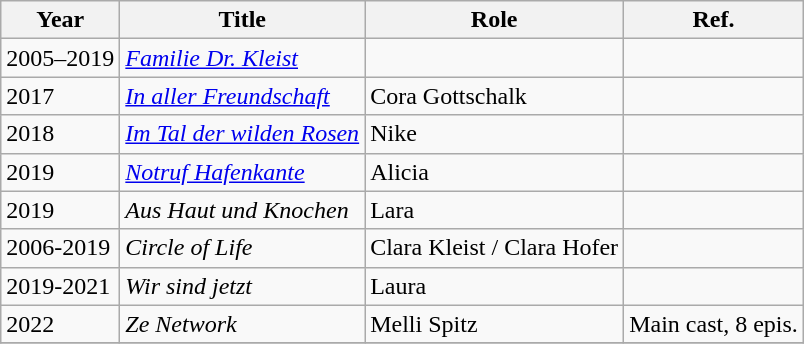<table class="wikitable sortable">
<tr>
<th>Year</th>
<th>Title</th>
<th>Role</th>
<th>Ref.</th>
</tr>
<tr>
<td>2005–2019</td>
<td><em><a href='#'>Familie Dr. Kleist</a></em></td>
<td></td>
<td></td>
</tr>
<tr>
<td>2017</td>
<td><em><a href='#'>In aller Freundschaft</a></em></td>
<td>Cora Gottschalk</td>
<td></td>
</tr>
<tr>
<td>2018</td>
<td><em><a href='#'>Im Tal der wilden Rosen</a></em></td>
<td>Nike</td>
<td></td>
</tr>
<tr>
<td>2019</td>
<td><em><a href='#'>Notruf Hafenkante</a></em></td>
<td>Alicia</td>
<td></td>
</tr>
<tr>
<td>2019</td>
<td><em>Aus Haut und Knochen</em></td>
<td>Lara</td>
<td></td>
</tr>
<tr>
<td>2006-2019</td>
<td><em>Circle of Life</em></td>
<td>Clara Kleist / Clara Hofer</td>
<td></td>
</tr>
<tr>
<td>2019-2021</td>
<td><em>Wir sind jetzt</em></td>
<td>Laura</td>
<td></td>
</tr>
<tr>
<td>2022</td>
<td><em>Ze Network</em></td>
<td>Melli Spitz</td>
<td>Main cast, 8 epis.</td>
</tr>
<tr>
</tr>
</table>
